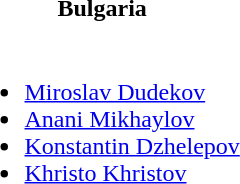<table>
<tr>
<th>Bulgaria</th>
</tr>
<tr>
<td><br><ul><li><a href='#'>Miroslav Dudekov</a></li><li><a href='#'>Anani Mikhaylov</a></li><li><a href='#'>Konstantin Dzhelepov</a></li><li><a href='#'>Khristo Khristov</a></li></ul></td>
</tr>
</table>
